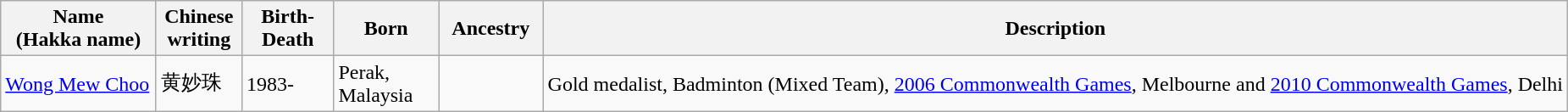<table class="wikitable">
<tr>
<th width="115">Name<br>(Hakka name)</th>
<th width="60">Chinese writing</th>
<th width="65">Birth-Death</th>
<th width="75">Born</th>
<th width="75">Ancestry</th>
<th>Description</th>
</tr>
<tr>
<td><a href='#'>Wong Mew Choo</a></td>
<td>黄妙珠</td>
<td>1983-</td>
<td>Perak, Malaysia</td>
<td></td>
<td>Gold medalist, Badminton (Mixed Team), <a href='#'>2006 Commonwealth Games</a>, Melbourne and <a href='#'>2010 Commonwealth Games</a>, Delhi</td>
</tr>
</table>
